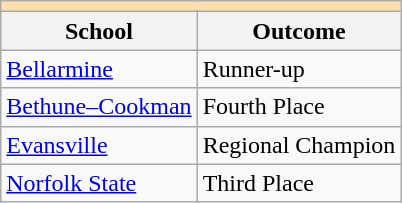<table class="wikitable" style="float:left; margin-right:1em;">
<tr>
<th colspan="3" style="background:#ffdead;"></th>
</tr>
<tr>
<th>School</th>
<th>Outcome</th>
</tr>
<tr>
<td><a href='#'>Bellarmine</a></td>
<td>Runner-up</td>
</tr>
<tr>
<td><a href='#'>Bethune–Cookman</a></td>
<td>Fourth Place</td>
</tr>
<tr>
<td><a href='#'>Evansville</a></td>
<td>Regional Champion</td>
</tr>
<tr>
<td><a href='#'>Norfolk State</a></td>
<td>Third Place</td>
</tr>
</table>
